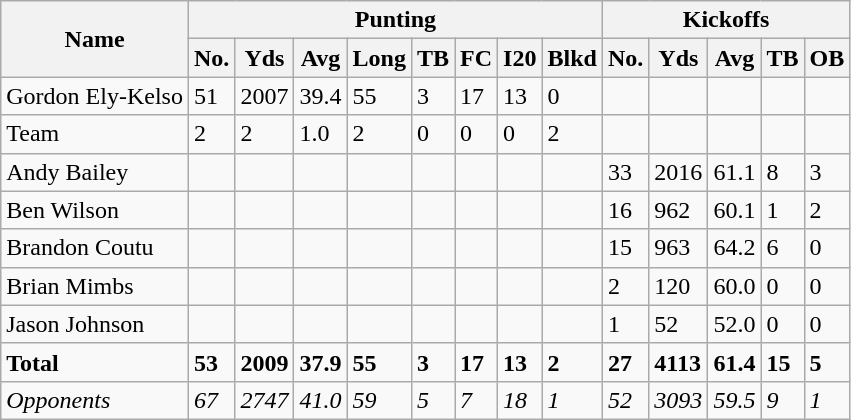<table class="wikitable" style="white-space:nowrap;">
<tr>
<th rowspan="2">Name</th>
<th colspan="8">Punting</th>
<th colspan="5">Kickoffs</th>
</tr>
<tr>
<th>No.</th>
<th>Yds</th>
<th>Avg</th>
<th>Long</th>
<th>TB</th>
<th>FC</th>
<th>I20</th>
<th>Blkd</th>
<th>No.</th>
<th>Yds</th>
<th>Avg</th>
<th>TB</th>
<th>OB</th>
</tr>
<tr>
<td>Gordon Ely-Kelso</td>
<td>51</td>
<td>2007</td>
<td>39.4</td>
<td>55</td>
<td>3</td>
<td>17</td>
<td>13</td>
<td>0</td>
<td></td>
<td></td>
<td></td>
<td></td>
<td></td>
</tr>
<tr>
<td>Team</td>
<td>2</td>
<td>2</td>
<td>1.0</td>
<td>2</td>
<td>0</td>
<td>0</td>
<td>0</td>
<td>2</td>
<td></td>
<td></td>
<td></td>
<td></td>
<td></td>
</tr>
<tr>
<td>Andy Bailey</td>
<td></td>
<td></td>
<td></td>
<td></td>
<td></td>
<td></td>
<td></td>
<td></td>
<td>33</td>
<td>2016</td>
<td>61.1</td>
<td>8</td>
<td>3</td>
</tr>
<tr>
<td>Ben Wilson</td>
<td></td>
<td></td>
<td></td>
<td></td>
<td></td>
<td></td>
<td></td>
<td></td>
<td>16</td>
<td>962</td>
<td>60.1</td>
<td>1</td>
<td>2</td>
</tr>
<tr>
<td>Brandon Coutu</td>
<td></td>
<td></td>
<td></td>
<td></td>
<td></td>
<td></td>
<td></td>
<td></td>
<td>15</td>
<td>963</td>
<td>64.2</td>
<td>6</td>
<td>0</td>
</tr>
<tr>
<td>Brian Mimbs</td>
<td></td>
<td></td>
<td></td>
<td></td>
<td></td>
<td></td>
<td></td>
<td></td>
<td>2</td>
<td>120</td>
<td>60.0</td>
<td>0</td>
<td>0</td>
</tr>
<tr>
<td>Jason Johnson</td>
<td></td>
<td></td>
<td></td>
<td></td>
<td></td>
<td></td>
<td></td>
<td></td>
<td>1</td>
<td>52</td>
<td>52.0</td>
<td>0</td>
<td>0</td>
</tr>
<tr>
<td><strong>Total</strong></td>
<td><strong>53</strong></td>
<td><strong>2009</strong></td>
<td><strong>37.9</strong></td>
<td><strong>55</strong></td>
<td><strong>3</strong></td>
<td><strong>17</strong></td>
<td><strong>13</strong></td>
<td><strong>2</strong></td>
<td><strong>27</strong></td>
<td><strong>4113</strong></td>
<td><strong>61.4</strong></td>
<td><strong>15</strong></td>
<td><strong>5</strong></td>
</tr>
<tr>
<td><em>Opponents</em></td>
<td><em>67</em></td>
<td><em>2747</em></td>
<td><em>41.0</em></td>
<td><em>59</em></td>
<td><em>5</em></td>
<td><em>7</em></td>
<td><em>18</em></td>
<td><em>1</em></td>
<td><em>52</em></td>
<td><em>3093</em></td>
<td><em>59.5</em></td>
<td><em>9</em></td>
<td><em>1</em></td>
</tr>
</table>
